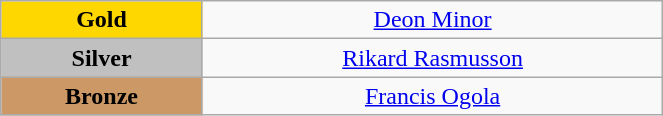<table class="wikitable" style="text-align:center; " width="35%">
<tr>
<td bgcolor="gold"><strong>Gold</strong></td>
<td><a href='#'>Deon Minor</a><br>  <small><em></em></small></td>
</tr>
<tr>
<td bgcolor="silver"><strong>Silver</strong></td>
<td><a href='#'>Rikard Rasmusson</a><br>  <small><em></em></small></td>
</tr>
<tr>
<td bgcolor="CC9966"><strong>Bronze</strong></td>
<td><a href='#'>Francis Ogola</a><br>  <small><em></em></small></td>
</tr>
</table>
